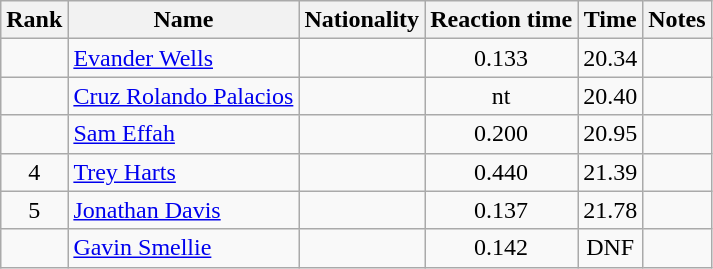<table class="wikitable sortable" style="text-align:center">
<tr>
<th>Rank</th>
<th>Name</th>
<th>Nationality</th>
<th>Reaction time</th>
<th>Time</th>
<th>Notes</th>
</tr>
<tr>
<td align=center></td>
<td align=left><a href='#'>Evander Wells</a></td>
<td align=left></td>
<td>0.133</td>
<td>20.34</td>
<td></td>
</tr>
<tr>
<td align=center></td>
<td align=left><a href='#'>Cruz Rolando Palacios</a></td>
<td align=left></td>
<td>nt</td>
<td>20.40</td>
<td></td>
</tr>
<tr>
<td align=center></td>
<td align=left><a href='#'>Sam Effah</a></td>
<td align=left></td>
<td>0.200</td>
<td>20.95</td>
<td></td>
</tr>
<tr>
<td align=center>4</td>
<td align=left><a href='#'>Trey Harts</a></td>
<td align=left></td>
<td>0.440</td>
<td>21.39</td>
<td></td>
</tr>
<tr>
<td align=center>5</td>
<td align=left><a href='#'>Jonathan Davis</a></td>
<td align=left></td>
<td>0.137</td>
<td>21.78</td>
<td></td>
</tr>
<tr>
<td align=center></td>
<td align=left><a href='#'>Gavin Smellie</a></td>
<td align=left></td>
<td>0.142</td>
<td>DNF</td>
<td></td>
</tr>
</table>
